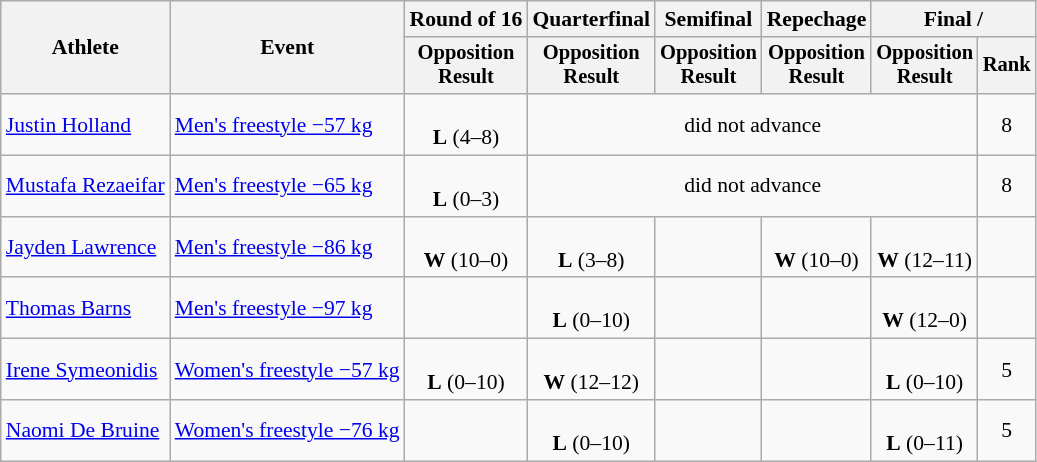<table class=wikitable style=font-size:90%;text-align:center>
<tr>
<th rowspan=2>Athlete</th>
<th rowspan=2>Event</th>
<th>Round of 16</th>
<th>Quarterfinal</th>
<th>Semifinal</th>
<th>Repechage</th>
<th colspan=2>Final / </th>
</tr>
<tr style=font-size:95%>
<th>Opposition<br>Result</th>
<th>Opposition<br>Result</th>
<th>Opposition<br>Result</th>
<th>Opposition<br>Result</th>
<th>Opposition<br>Result</th>
<th>Rank</th>
</tr>
<tr>
<td align=left><a href='#'>Justin Holland</a></td>
<td align=left><a href='#'>Men's freestyle −57 kg</a></td>
<td><br><strong>L</strong> (4–8)</td>
<td colspan=4>did not advance</td>
<td>8</td>
</tr>
<tr>
<td align=left><a href='#'>Mustafa Rezaeifar</a></td>
<td align=left><a href='#'>Men's freestyle −65 kg</a></td>
<td><br><strong>L</strong> (0–3)</td>
<td colspan=4>did not advance</td>
<td>8</td>
</tr>
<tr>
<td align=left><a href='#'>Jayden Lawrence</a></td>
<td align=left><a href='#'>Men's freestyle −86 kg</a></td>
<td><br><strong>W</strong> (10–0)</td>
<td><br><strong>L</strong> (3–8)</td>
<td></td>
<td><br><strong>W</strong> (10–0)</td>
<td><br><strong>W</strong> (12–11)</td>
<td></td>
</tr>
<tr>
<td align=left><a href='#'>Thomas Barns</a></td>
<td align=left><a href='#'>Men's freestyle −97 kg</a></td>
<td></td>
<td><br><strong>L</strong> (0–10)</td>
<td></td>
<td></td>
<td><br><strong>W</strong> (12–0)</td>
<td></td>
</tr>
<tr>
<td align=left><a href='#'>Irene Symeonidis</a></td>
<td align=left><a href='#'>Women's freestyle −57 kg</a></td>
<td><br><strong>L</strong> (0–10)</td>
<td><br><strong>W</strong> (12–12)</td>
<td></td>
<td></td>
<td><br><strong>L</strong> (0–10)</td>
<td>5</td>
</tr>
<tr>
<td align=left><a href='#'>Naomi De Bruine</a></td>
<td align=left><a href='#'>Women's freestyle −76 kg</a></td>
<td></td>
<td><br><strong>L</strong> (0–10)</td>
<td></td>
<td></td>
<td><br><strong>L</strong> (0–11)</td>
<td>5</td>
</tr>
</table>
